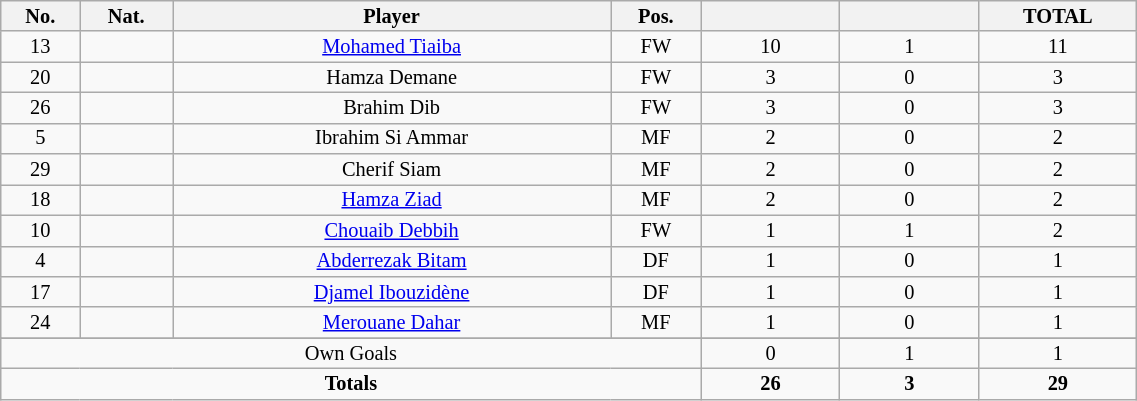<table class="wikitable sortable alternance"  style="font-size:85%; text-align:center; line-height:14px; width:60%;">
<tr>
<th width=10>No.</th>
<th width=10>Nat.</th>
<th width=140>Player</th>
<th width=10>Pos.</th>
<th width=40></th>
<th width=40></th>
<th width=10>TOTAL</th>
</tr>
<tr>
<td>13</td>
<td></td>
<td><a href='#'>Mohamed Tiaiba</a></td>
<td>FW</td>
<td>10</td>
<td>1</td>
<td>11</td>
</tr>
<tr>
<td>20</td>
<td></td>
<td>Hamza Demane</td>
<td>FW</td>
<td>3</td>
<td>0</td>
<td>3</td>
</tr>
<tr>
<td>26</td>
<td></td>
<td>Brahim Dib</td>
<td>FW</td>
<td>3</td>
<td>0</td>
<td>3</td>
</tr>
<tr>
<td>5</td>
<td></td>
<td>Ibrahim Si Ammar</td>
<td>MF</td>
<td>2</td>
<td>0</td>
<td>2</td>
</tr>
<tr>
<td>29</td>
<td></td>
<td>Cherif Siam</td>
<td>MF</td>
<td>2</td>
<td>0</td>
<td>2</td>
</tr>
<tr>
<td>18</td>
<td></td>
<td><a href='#'>Hamza Ziad</a></td>
<td>MF</td>
<td>2</td>
<td>0</td>
<td>2</td>
</tr>
<tr>
<td>10</td>
<td></td>
<td><a href='#'>Chouaib Debbih</a></td>
<td>FW</td>
<td>1</td>
<td>1</td>
<td>2</td>
</tr>
<tr>
<td>4</td>
<td></td>
<td><a href='#'>Abderrezak Bitam</a></td>
<td>DF</td>
<td>1</td>
<td>0</td>
<td>1</td>
</tr>
<tr>
<td>17</td>
<td></td>
<td><a href='#'>Djamel Ibouzidène</a></td>
<td>DF</td>
<td>1</td>
<td>0</td>
<td>1</td>
</tr>
<tr>
<td>24</td>
<td></td>
<td><a href='#'>Merouane Dahar</a></td>
<td>MF</td>
<td>1</td>
<td>0</td>
<td>1</td>
</tr>
<tr>
</tr>
<tr class="sortbottom">
<td colspan="4">Own Goals</td>
<td>0</td>
<td>1</td>
<td>1</td>
</tr>
<tr class="sortbottom">
<td colspan="4"><strong>Totals</strong></td>
<td><strong>26</strong></td>
<td><strong>3</strong></td>
<td><strong>29</strong></td>
</tr>
</table>
